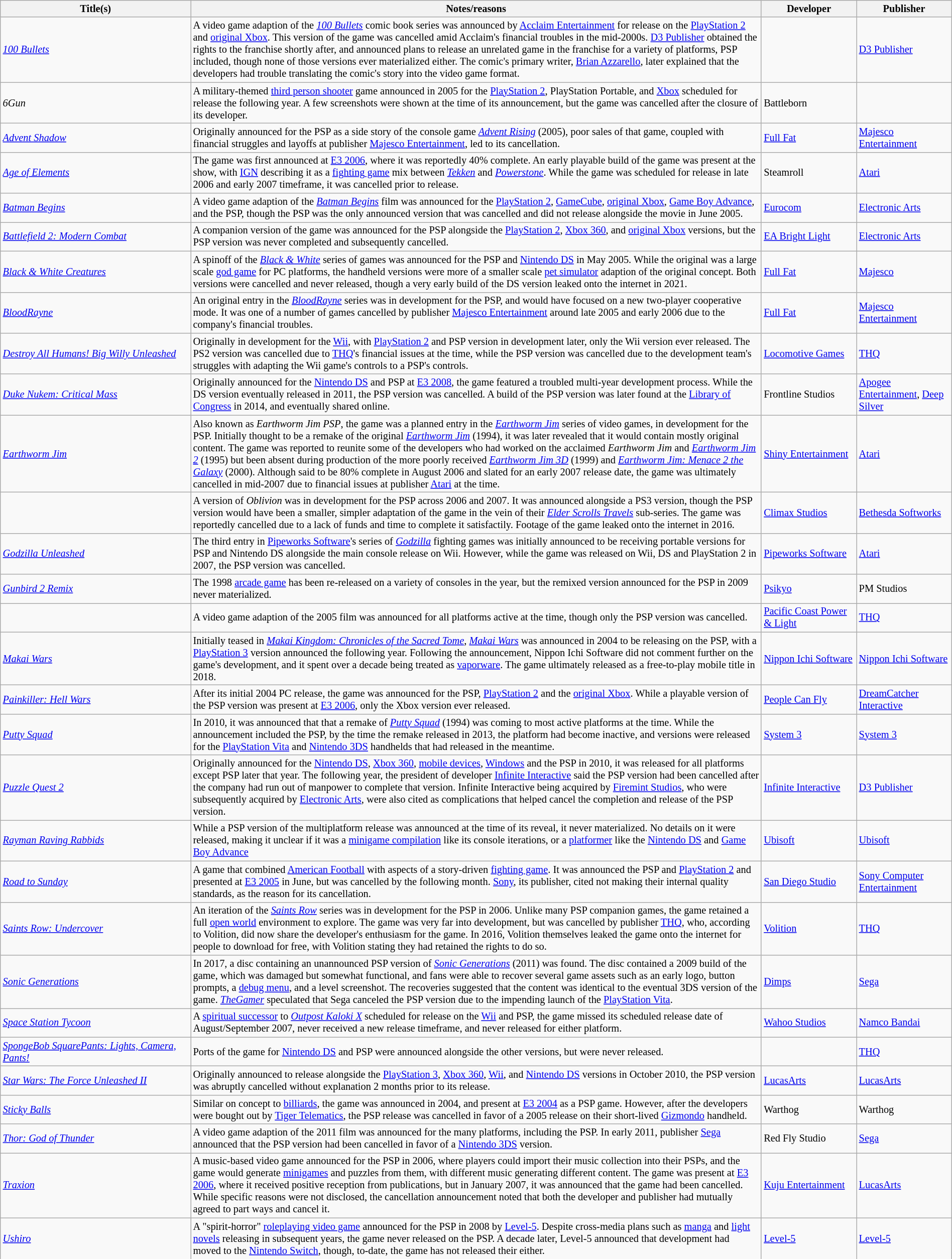<table class="wikitable sortable sticky-header-multi" id="softwarelist" style="width:100%; font-size:85%;">
<tr>
<th width=20%>Title(s)</th>
<th width=60% class="unsortable">Notes/reasons</th>
<th width=10%>Developer</th>
<th width=10%>Publisher</th>
</tr>
<tr>
<td id="0–9"><em><a href='#'>100 Bullets</a></em></td>
<td>A video game adaption of the <em><a href='#'>100 Bullets</a></em> comic book series was announced by <a href='#'>Acclaim Entertainment</a> for release on the <a href='#'>PlayStation 2</a> and <a href='#'>original Xbox</a>. This version of the game was cancelled amid Acclaim's financial troubles in the mid-2000s. <a href='#'>D3 Publisher</a> obtained the rights to the franchise shortly after, and announced plans to release an unrelated game in the franchise for a variety of platforms, PSP included, though none of those versions ever materialized either. The comic's primary writer, <a href='#'>Brian Azzarello</a>, later explained that the developers had trouble translating the comic's story into the video game format.</td>
<td></td>
<td><a href='#'>D3 Publisher</a></td>
</tr>
<tr>
<td><em>6Gun</em></td>
<td>A military-themed <a href='#'>third person shooter</a> game announced in 2005 for the <a href='#'>PlayStation 2</a>, PlayStation Portable, and <a href='#'>Xbox</a> scheduled for release the following year. A few screenshots were shown at the time of its announcement, but the game was cancelled after the closure of its developer.</td>
<td>Battleborn</td>
<td></td>
</tr>
<tr>
<td id="A"><em><a href='#'>Advent Shadow</a></em></td>
<td>Originally announced for the PSP as a side story of the console game <em><a href='#'>Advent Rising</a></em> (2005), poor sales of that game, coupled with financial struggles and layoffs at publisher <a href='#'>Majesco Entertainment</a>, led to its cancellation.</td>
<td><a href='#'>Full Fat</a></td>
<td><a href='#'>Majesco Entertainment</a></td>
</tr>
<tr>
<td><em><a href='#'>Age of Elements</a></em></td>
<td>The game was first announced at <a href='#'>E3 2006</a>, where it was reportedly 40% complete. An early playable build of the game was present at the show, with <a href='#'>IGN</a> describing it as a <a href='#'>fighting game</a> mix between <em><a href='#'>Tekken</a></em> and <em><a href='#'>Powerstone</a></em>. While the game was scheduled for release in late 2006 and early 2007 timeframe, it was cancelled prior to release.</td>
<td>Steamroll</td>
<td><a href='#'>Atari</a></td>
</tr>
<tr>
<td id="B"><em><a href='#'>Batman Begins</a></em></td>
<td>A video game adaption of the <em><a href='#'>Batman Begins</a></em> film was announced for the <a href='#'>PlayStation 2</a>, <a href='#'>GameCube</a>, <a href='#'>original Xbox</a>, <a href='#'>Game Boy Advance</a>, and the PSP, though the PSP was the only announced version that was cancelled and did not release alongside the movie in June 2005.</td>
<td><a href='#'>Eurocom</a></td>
<td><a href='#'>Electronic Arts</a></td>
</tr>
<tr>
<td><em><a href='#'>Battlefield 2: Modern Combat</a></em></td>
<td>A companion version of the game was announced for the PSP alongside the <a href='#'>PlayStation 2</a>, <a href='#'>Xbox 360</a>, and <a href='#'>original Xbox</a> versions, but the PSP version was never completed and subsequently cancelled.</td>
<td><a href='#'>EA Bright Light</a></td>
<td><a href='#'>Electronic Arts</a></td>
</tr>
<tr>
<td><em><a href='#'>Black & White Creatures</a></em></td>
<td>A spinoff of the <em><a href='#'>Black & White</a></em> series of games was announced for the PSP and <a href='#'>Nintendo DS</a> in May 2005. While the original was a large scale <a href='#'>god game</a> for PC platforms, the handheld versions were more of a smaller scale <a href='#'>pet simulator</a> adaption of the original concept. Both versions were cancelled and never released, though a very early build of the DS version leaked onto the internet in 2021.</td>
<td><a href='#'>Full Fat</a></td>
<td><a href='#'>Majesco</a></td>
</tr>
<tr>
<td><em><a href='#'>BloodRayne</a></em></td>
<td>An original entry in the <em><a href='#'>BloodRayne</a></em> series was in development for the PSP, and would have focused on a new two-player cooperative mode. It was one of a number of games cancelled by publisher <a href='#'>Majesco Entertainment</a> around late 2005 and early 2006 due to the company's financial troubles.</td>
<td><a href='#'>Full Fat</a></td>
<td><a href='#'>Majesco Entertainment</a></td>
</tr>
<tr>
<td id="D"><em><a href='#'>Destroy All Humans! Big Willy Unleashed</a></em></td>
<td>Originally in development for the <a href='#'>Wii</a>, with <a href='#'>PlayStation 2</a> and PSP version in development later, only the Wii version ever released. The PS2 version was cancelled due to <a href='#'>THQ</a>'s financial issues at the time, while the PSP version was cancelled due to the development team's struggles with adapting the Wii game's controls to a PSP's controls.</td>
<td><a href='#'>Locomotive Games</a></td>
<td><a href='#'>THQ</a></td>
</tr>
<tr>
<td><em><a href='#'>Duke Nukem: Critical Mass</a></em></td>
<td>Originally announced for the <a href='#'>Nintendo DS</a> and PSP at <a href='#'>E3 2008</a>, the game featured a troubled multi-year development process. While the DS version eventually released in 2011, the PSP version was cancelled. A build of the PSP version was later found at the <a href='#'>Library of Congress</a> in 2014, and eventually shared online.</td>
<td>Frontline Studios</td>
<td><a href='#'>Apogee Entertainment</a>, <a href='#'>Deep Silver</a></td>
</tr>
<tr>
<td id="E"><em><a href='#'>Earthworm Jim</a></em></td>
<td>Also known as <em>Earthworm Jim PSP</em>, the game was a  planned entry in the <em><a href='#'>Earthworm Jim</a></em> series of video games, in development for the PSP. Initially thought to be a remake of the original <em><a href='#'>Earthworm Jim</a></em> (1994), it was later revealed that it would contain mostly original content. The game was reported to reunite some of the developers who had worked on the acclaimed <em>Earthworm Jim</em> and <em><a href='#'>Earthworm Jim 2</a></em> (1995) but been absent during production of the more poorly received <em><a href='#'>Earthworm Jim 3D</a></em> (1999) and <em><a href='#'>Earthworm Jim: Menace 2 the Galaxy</a></em> (2000). Although said to be 80% complete in August 2006 and slated for an early 2007 release date, the game was ultimately cancelled in mid-2007 due to financial issues at publisher <a href='#'>Atari</a> at the time.</td>
<td><a href='#'>Shiny Entertainment</a></td>
<td><a href='#'>Atari</a></td>
</tr>
<tr>
<td></td>
<td>A version of <em>Oblivion</em> was in development for the PSP across 2006 and 2007. It was announced alongside a PS3 version, though the PSP version would have been a smaller, simpler adaptation of the game in the vein of their <em><a href='#'>Elder Scrolls Travels</a></em> sub-series. The game was reportedly cancelled due to a lack of funds and time to complete it satisfactily. Footage of the game leaked onto the internet in 2016.</td>
<td><a href='#'>Climax Studios</a></td>
<td><a href='#'>Bethesda Softworks</a></td>
</tr>
<tr>
<td id="G"><em><a href='#'>Godzilla Unleashed</a></em></td>
<td>The third entry in <a href='#'>Pipeworks Software</a>'s series of <em><a href='#'>Godzilla</a></em> fighting games was initially announced to be receiving portable versions for PSP and Nintendo DS alongside the main console release on Wii. However, while the game was released on Wii, DS and PlayStation 2 in 2007, the PSP version was cancelled.</td>
<td><a href='#'>Pipeworks Software</a></td>
<td><a href='#'>Atari</a></td>
</tr>
<tr>
<td><em><a href='#'>Gunbird 2 Remix</a></em></td>
<td>The 1998 <a href='#'>arcade game</a> has been re-released on a variety of consoles in the year, but the remixed version announced for the PSP in 2009 never materialized.</td>
<td><a href='#'>Psikyo</a></td>
<td>PM Studios</td>
</tr>
<tr>
<td id="I"></td>
<td>A video game adaption of the 2005 film was announced for all platforms active at the time, though only the PSP version was cancelled.</td>
<td><a href='#'>Pacific Coast Power & Light</a></td>
<td><a href='#'>THQ</a></td>
</tr>
<tr>
<td id="M"><em><a href='#'>Makai Wars</a></em></td>
<td>Initially teased in <em><a href='#'>Makai Kingdom: Chronicles of the Sacred Tome</a></em>, <em><a href='#'>Makai Wars</a></em> was announced in 2004 to be releasing on the PSP, with a <a href='#'>PlayStation 3</a> version announced the following year. Following the announcement, Nippon Ichi Software did not comment further on the game's development, and it spent over a decade being treated as <a href='#'>vaporware</a>. The game ultimately released as a free-to-play mobile title in 2018.</td>
<td><a href='#'>Nippon Ichi Software</a></td>
<td><a href='#'>Nippon Ichi Software</a></td>
</tr>
<tr>
<td id="P"><em><a href='#'>Painkiller: Hell Wars</a></em></td>
<td>After its initial 2004 PC release, the game was announced for the PSP, <a href='#'>PlayStation 2</a> and the <a href='#'>original Xbox</a>. While a playable version of the PSP version was present at <a href='#'>E3 2006</a>, only the Xbox version ever released.</td>
<td><a href='#'>People Can Fly</a></td>
<td><a href='#'>DreamCatcher Interactive</a></td>
</tr>
<tr>
<td><em><a href='#'>Putty Squad</a></em></td>
<td>In 2010, it was announced that that a remake of <em><a href='#'>Putty Squad</a></em> (1994) was coming to most active platforms at the time. While the announcement included the PSP, by the time the remake released in 2013, the platform had become inactive, and versions were released for the <a href='#'>PlayStation Vita</a> and <a href='#'>Nintendo 3DS</a> handhelds that had released in the meantime.</td>
<td><a href='#'>System 3</a></td>
<td><a href='#'>System 3</a></td>
</tr>
<tr>
<td><em><a href='#'>Puzzle Quest 2</a></em></td>
<td>Originally announced for the <a href='#'>Nintendo DS</a>, <a href='#'>Xbox 360</a>, <a href='#'>mobile devices</a>, <a href='#'>Windows</a> and the PSP in 2010, it was released for all platforms except PSP later that year. The following year, the president of developer <a href='#'>Infinite Interactive</a> said the PSP version had been cancelled after the company had run out of manpower to complete that version. Infinite Interactive being acquired by <a href='#'>Firemint Studios</a>, who were subsequently acquired by <a href='#'>Electronic Arts</a>, were also cited as complications that helped cancel the completion and release of the PSP version.</td>
<td><a href='#'>Infinite Interactive</a></td>
<td><a href='#'>D3 Publisher</a></td>
</tr>
<tr>
<td id="R"><em><a href='#'>Rayman Raving Rabbids</a></em></td>
<td>While a PSP version of the multiplatform release was announced at the time of its reveal, it never materialized. No details on it were released, making it unclear if it was a <a href='#'>minigame compilation</a> like its console iterations, or a <a href='#'>platformer</a> like the <a href='#'>Nintendo DS</a> and <a href='#'>Game Boy Advance</a></td>
<td><a href='#'>Ubisoft</a></td>
<td><a href='#'>Ubisoft</a></td>
</tr>
<tr>
<td><em><a href='#'>Road to Sunday</a></em></td>
<td>A game that combined <a href='#'>American Football</a> with aspects of a story-driven <a href='#'>fighting game</a>. It was announced the PSP and <a href='#'>PlayStation 2</a> and presented at <a href='#'>E3 2005</a> in June, but was cancelled by the following month. <a href='#'>Sony</a>, its publisher, cited not making their internal quality standards, as the reason for its cancellation.</td>
<td><a href='#'>San Diego Studio</a></td>
<td><a href='#'>Sony Computer Entertainment</a></td>
</tr>
<tr>
<td id="S"><em><a href='#'>Saints Row: Undercover</a></em></td>
<td>An iteration of the <em><a href='#'>Saints Row</a></em> series was in development for the PSP in 2006. Unlike many PSP companion games, the game retained a full <a href='#'>open world</a> environment to explore. The game was very far into development, but was cancelled by publisher <a href='#'>THQ</a>, who, according to Volition, did now share the developer's enthusiasm for the game. In 2016, Volition themselves leaked the game onto the internet for people to download for free, with Volition stating they had retained the rights to do so.</td>
<td><a href='#'>Volition</a></td>
<td><a href='#'>THQ</a></td>
</tr>
<tr>
<td><em><a href='#'>Sonic Generations</a></em></td>
<td>In 2017, a disc containing an unannounced PSP version of <em><a href='#'>Sonic Generations</a></em> (2011) was found. The disc contained a 2009 build of the game, which was damaged but somewhat functional, and fans were able to recover several game assets such as an early logo, button prompts, a <a href='#'>debug menu</a>, and a level screenshot. The recoveries suggested that the content was identical to the eventual 3DS version of the game. <em><a href='#'>TheGamer</a></em> speculated that Sega canceled the PSP version due to the impending launch of the <a href='#'>PlayStation Vita</a>.</td>
<td><a href='#'>Dimps</a></td>
<td><a href='#'>Sega</a></td>
</tr>
<tr>
<td><em><a href='#'>Space Station Tycoon</a></em></td>
<td>A <a href='#'>spiritual successor</a> to <em><a href='#'>Outpost Kaloki X</a></em> scheduled for release on the <a href='#'>Wii</a> and PSP, the game missed its scheduled release date of August/September 2007, never received a new release timeframe, and never released for either platform.</td>
<td><a href='#'>Wahoo Studios</a></td>
<td><a href='#'>Namco Bandai</a></td>
</tr>
<tr>
<td><em><a href='#'>SpongeBob SquarePants: Lights, Camera, Pants!</a></em></td>
<td>Ports of the game for <a href='#'>Nintendo DS</a> and PSP were announced alongside the other versions, but were never released.</td>
<td></td>
<td><a href='#'>THQ</a></td>
</tr>
<tr>
<td><em><a href='#'>Star Wars: The Force Unleashed II</a></em></td>
<td>Originally announced to release alongside the <a href='#'>PlayStation 3</a>, <a href='#'>Xbox 360</a>, <a href='#'>Wii</a>, and <a href='#'>Nintendo DS</a> versions in October 2010, the PSP version was abruptly cancelled without explanation 2 months prior to its release.</td>
<td><a href='#'>LucasArts</a></td>
<td><a href='#'>LucasArts</a></td>
</tr>
<tr>
<td><em><a href='#'>Sticky Balls</a></em></td>
<td>Similar on concept to <a href='#'>billiards</a>, the game was announced in 2004, and present at <a href='#'>E3 2004</a> as a PSP game. However, after the developers were bought out by <a href='#'>Tiger Telematics</a>, the PSP release was cancelled in favor of a 2005 release on their short-lived <a href='#'>Gizmondo</a> handheld.</td>
<td>Warthog</td>
<td>Warthog</td>
</tr>
<tr>
<td id="T"><em><a href='#'>Thor: God of Thunder</a></em></td>
<td>A video game adaption of the 2011 film was announced for the many platforms, including the PSP. In early 2011, publisher <a href='#'>Sega</a> announced that the PSP version had been cancelled in favor of a <a href='#'>Nintendo 3DS</a> version.</td>
<td>Red Fly Studio</td>
<td><a href='#'>Sega</a></td>
</tr>
<tr>
<td><em><a href='#'>Traxion</a></em></td>
<td>A music-based video game announced for the PSP in 2006, where players could import their music collection into their PSPs, and the game would generate <a href='#'>minigames</a> and puzzles from them, with different music generating different content. The game was present at <a href='#'>E3 2006</a>, where it received positive reception from publications, but in January 2007, it was announced that the game had been cancelled. While specific reasons were not disclosed, the cancellation announcement noted that both the developer and publisher had mutually agreed to part ways and cancel it.</td>
<td><a href='#'>Kuju Entertainment</a></td>
<td><a href='#'>LucasArts</a></td>
</tr>
<tr>
<td id="U"><em><a href='#'>Ushiro</a></em></td>
<td>A "spirit-horror" <a href='#'>roleplaying video game</a> announced for the PSP in 2008 by <a href='#'>Level-5</a>. Despite cross-media plans such as <a href='#'>manga</a> and <a href='#'>light novels</a> releasing in subsequent years, the game never released on the PSP. A decade later, Level-5 announced that development had moved to the <a href='#'>Nintendo Switch</a>, though, to-date, the game has not released their either.</td>
<td><a href='#'>Level-5</a></td>
<td><a href='#'>Level-5</a></td>
</tr>
<tr>
</tr>
</table>
